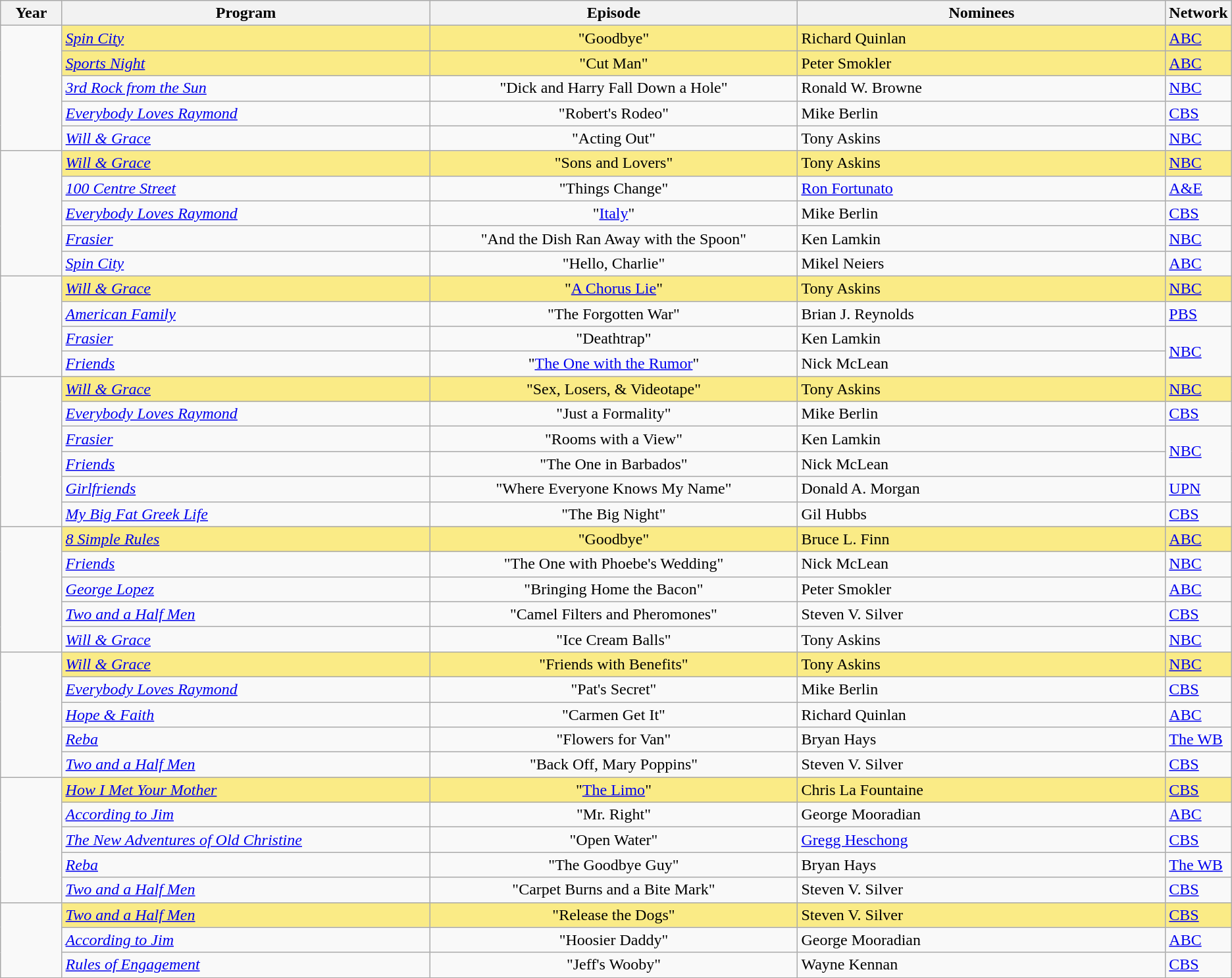<table class="wikitable">
<tr>
<th style="width:5%;">Year</th>
<th style="width:30%;">Program</th>
<th style="width:30%;">Episode</th>
<th style="width:30%;">Nominees</th>
<th style="width:10%;">Network</th>
</tr>
<tr>
<td rowspan="5" style="text"=align:center;"></td>
<td style="background:#FAEB86;"><em><a href='#'>Spin City</a></em></td>
<td style="background:#FAEB86;" align=center>"Goodbye"</td>
<td style="background:#FAEB86;">Richard Quinlan</td>
<td style="background:#FAEB86;"><a href='#'>ABC</a></td>
</tr>
<tr>
<td style="background:#FAEB86;"><em><a href='#'>Sports Night</a></em></td>
<td style="background:#FAEB86;" align=center>"Cut Man"</td>
<td style="background:#FAEB86;">Peter Smokler</td>
<td style="background:#FAEB86;"><a href='#'>ABC</a></td>
</tr>
<tr>
<td><em><a href='#'>3rd Rock from the Sun</a></em></td>
<td align=center>"Dick and Harry Fall Down a Hole"</td>
<td>Ronald W. Browne</td>
<td><a href='#'>NBC</a></td>
</tr>
<tr>
<td><em><a href='#'>Everybody Loves Raymond</a></em></td>
<td align=center>"Robert's Rodeo"</td>
<td>Mike Berlin</td>
<td><a href='#'>CBS</a></td>
</tr>
<tr>
<td><em><a href='#'>Will & Grace</a></em></td>
<td align=center>"Acting Out"</td>
<td>Tony Askins</td>
<td><a href='#'>NBC</a></td>
</tr>
<tr>
<td rowspan="5" style="text"=align:center;"></td>
<td style="background:#FAEB86;"><em><a href='#'>Will & Grace</a></em></td>
<td style="background:#FAEB86;" align=center>"Sons and Lovers"</td>
<td style="background:#FAEB86;">Tony Askins</td>
<td style="background:#FAEB86;"><a href='#'>NBC</a></td>
</tr>
<tr>
<td><em><a href='#'>100 Centre Street</a></em></td>
<td align=center>"Things Change"</td>
<td><a href='#'>Ron Fortunato</a></td>
<td><a href='#'>A&E</a></td>
</tr>
<tr>
<td><em><a href='#'>Everybody Loves Raymond</a></em></td>
<td align=center>"<a href='#'>Italy</a>"</td>
<td>Mike Berlin</td>
<td><a href='#'>CBS</a></td>
</tr>
<tr>
<td><em><a href='#'>Frasier</a></em></td>
<td align=center>"And the Dish Ran Away with the Spoon"</td>
<td>Ken Lamkin</td>
<td><a href='#'>NBC</a></td>
</tr>
<tr>
<td><em><a href='#'>Spin City</a></em></td>
<td align=center>"Hello, Charlie"</td>
<td>Mikel Neiers</td>
<td><a href='#'>ABC</a></td>
</tr>
<tr>
<td rowspan="4" style="text"=align:center;"></td>
<td style="background:#FAEB86;"><em><a href='#'>Will & Grace</a></em></td>
<td style="background:#FAEB86;" align=center>"<a href='#'>A Chorus Lie</a>"</td>
<td style="background:#FAEB86;">Tony Askins</td>
<td style="background:#FAEB86;"><a href='#'>NBC</a></td>
</tr>
<tr>
<td><em><a href='#'>American Family</a></em></td>
<td align=center>"The Forgotten War"</td>
<td>Brian J. Reynolds</td>
<td><a href='#'>PBS</a></td>
</tr>
<tr>
<td><em><a href='#'>Frasier</a></em></td>
<td align=center>"Deathtrap"</td>
<td>Ken Lamkin</td>
<td rowspan="2"><a href='#'>NBC</a></td>
</tr>
<tr>
<td><em><a href='#'>Friends</a></em></td>
<td align=center>"<a href='#'>The One with the Rumor</a>"</td>
<td>Nick McLean</td>
</tr>
<tr>
<td rowspan="6" style="text"=align:center;"></td>
<td style="background:#FAEB86;"><em><a href='#'>Will & Grace</a></em></td>
<td style="background:#FAEB86;" align=center>"Sex, Losers, & Videotape"</td>
<td style="background:#FAEB86;">Tony Askins</td>
<td style="background:#FAEB86;"><a href='#'>NBC</a></td>
</tr>
<tr>
<td><em><a href='#'>Everybody Loves Raymond</a></em></td>
<td align=center>"Just a Formality"</td>
<td>Mike Berlin</td>
<td><a href='#'>CBS</a></td>
</tr>
<tr>
<td><em><a href='#'>Frasier</a></em></td>
<td align=center>"Rooms with a View"</td>
<td>Ken Lamkin</td>
<td rowspan="2"><a href='#'>NBC</a></td>
</tr>
<tr>
<td><em><a href='#'>Friends</a></em></td>
<td align=center>"The One in Barbados"</td>
<td>Nick McLean</td>
</tr>
<tr>
<td><em><a href='#'>Girlfriends</a></em></td>
<td align=center>"Where Everyone Knows My Name"</td>
<td>Donald A. Morgan</td>
<td><a href='#'>UPN</a></td>
</tr>
<tr>
<td><em><a href='#'>My Big Fat Greek Life</a></em></td>
<td align=center>"The Big Night"</td>
<td>Gil Hubbs</td>
<td><a href='#'>CBS</a></td>
</tr>
<tr>
<td rowspan="5" style="text"=align:center;"></td>
<td style="background:#FAEB86;"><em><a href='#'>8 Simple Rules</a></em></td>
<td style="background:#FAEB86;" align=center>"Goodbye"</td>
<td style="background:#FAEB86;">Bruce L. Finn</td>
<td style="background:#FAEB86;"><a href='#'>ABC</a></td>
</tr>
<tr>
<td><em><a href='#'>Friends</a></em></td>
<td align=center>"The One with Phoebe's Wedding"</td>
<td>Nick McLean</td>
<td><a href='#'>NBC</a></td>
</tr>
<tr>
<td><em><a href='#'>George Lopez</a></em></td>
<td align=center>"Bringing Home the Bacon"</td>
<td>Peter Smokler</td>
<td><a href='#'>ABC</a></td>
</tr>
<tr>
<td><em><a href='#'>Two and a Half Men</a></em></td>
<td align=center>"Camel Filters and Pheromones"</td>
<td>Steven V. Silver</td>
<td><a href='#'>CBS</a></td>
</tr>
<tr>
<td><em><a href='#'>Will & Grace</a></em></td>
<td align=center>"Ice Cream Balls"</td>
<td>Tony Askins</td>
<td><a href='#'>NBC</a></td>
</tr>
<tr>
<td rowspan="5" style="text"=align:center;"></td>
<td style="background:#FAEB86;"><em><a href='#'>Will & Grace</a></em></td>
<td style="background:#FAEB86;" align=center>"Friends with Benefits"</td>
<td style="background:#FAEB86;">Tony Askins</td>
<td style="background:#FAEB86;"><a href='#'>NBC</a></td>
</tr>
<tr>
<td><em><a href='#'>Everybody Loves Raymond</a></em></td>
<td align=center>"Pat's Secret"</td>
<td>Mike Berlin</td>
<td><a href='#'>CBS</a></td>
</tr>
<tr>
<td><em><a href='#'>Hope & Faith</a></em></td>
<td align=center>"Carmen Get It"</td>
<td>Richard Quinlan</td>
<td><a href='#'>ABC</a></td>
</tr>
<tr>
<td><em><a href='#'>Reba</a></em></td>
<td align=center>"Flowers for Van"</td>
<td>Bryan Hays</td>
<td><a href='#'>The WB</a></td>
</tr>
<tr>
<td><em><a href='#'>Two and a Half Men</a></em></td>
<td align=center>"Back Off, Mary Poppins"</td>
<td>Steven V. Silver</td>
<td><a href='#'>CBS</a></td>
</tr>
<tr>
<td rowspan="5" style="text"=align:center;"></td>
<td style="background:#FAEB86;"><em><a href='#'>How I Met Your Mother</a></em></td>
<td style="background:#FAEB86;" align=center>"<a href='#'>The Limo</a>"</td>
<td style="background:#FAEB86;">Chris La Fountaine</td>
<td style="background:#FAEB86;"><a href='#'>CBS</a></td>
</tr>
<tr>
<td><em><a href='#'>According to Jim</a></em></td>
<td align=center>"Mr. Right"</td>
<td>George Mooradian</td>
<td><a href='#'>ABC</a></td>
</tr>
<tr>
<td><em><a href='#'>The New Adventures of Old Christine</a></em></td>
<td align=center>"Open Water"</td>
<td><a href='#'>Gregg Heschong</a></td>
<td><a href='#'>CBS</a></td>
</tr>
<tr>
<td><em><a href='#'>Reba</a></em></td>
<td align=center>"The Goodbye Guy"</td>
<td>Bryan Hays</td>
<td><a href='#'>The WB</a></td>
</tr>
<tr>
<td><em><a href='#'>Two and a Half Men</a></em></td>
<td align=center>"Carpet Burns and a Bite Mark"</td>
<td>Steven V. Silver</td>
<td><a href='#'>CBS</a></td>
</tr>
<tr>
<td rowspan="3" style="text"=align:center;"></td>
<td style="background:#FAEB86;"><em><a href='#'>Two and a Half Men</a></em></td>
<td style="background:#FAEB86;" align=center>"Release the Dogs"</td>
<td style="background:#FAEB86;">Steven V. Silver</td>
<td style="background:#FAEB86;"><a href='#'>CBS</a></td>
</tr>
<tr>
<td><em><a href='#'>According to Jim</a></em></td>
<td align=center>"Hoosier Daddy"</td>
<td>George Mooradian</td>
<td><a href='#'>ABC</a></td>
</tr>
<tr>
<td><em><a href='#'>Rules of Engagement</a></em></td>
<td align=center>"Jeff's Wooby"</td>
<td>Wayne Kennan</td>
<td><a href='#'>CBS</a></td>
</tr>
</table>
